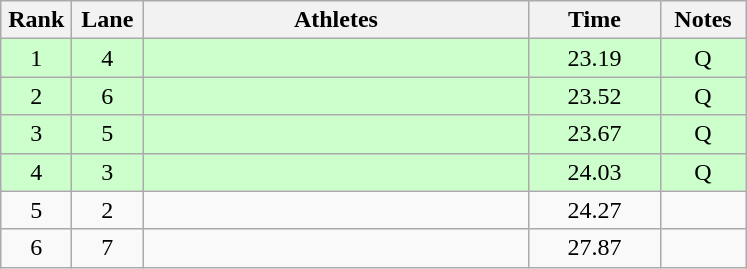<table class="wikitable sortable" style="text-align:center;">
<tr>
<th width=40>Rank</th>
<th width=40>Lane</th>
<th width=250>Athletes</th>
<th width=80>Time</th>
<th width=50>Notes</th>
</tr>
<tr bgcolor=ccffcc>
<td>1</td>
<td>4</td>
<td align=left></td>
<td>23.19</td>
<td>Q</td>
</tr>
<tr bgcolor=ccffcc>
<td>2</td>
<td>6</td>
<td align=left></td>
<td>23.52</td>
<td>Q</td>
</tr>
<tr bgcolor=ccffcc>
<td>3</td>
<td>5</td>
<td align=left></td>
<td>23.67</td>
<td>Q</td>
</tr>
<tr bgcolor=ccffcc>
<td>4</td>
<td>3</td>
<td align=left></td>
<td>24.03</td>
<td>Q</td>
</tr>
<tr>
<td>5</td>
<td>2</td>
<td align=left></td>
<td>24.27</td>
<td></td>
</tr>
<tr>
<td>6</td>
<td>7</td>
<td align=left></td>
<td>27.87</td>
<td></td>
</tr>
</table>
